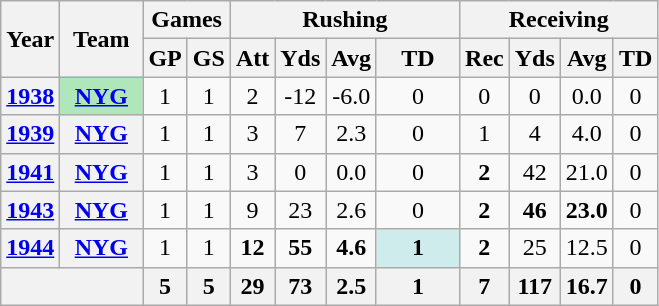<table class="wikitable" style="text-align:center;">
<tr>
<th rowspan="2">Year</th>
<th rowspan="2">Team</th>
<th colspan="2">Games</th>
<th colspan="4">Rushing</th>
<th colspan="4">Receiving</th>
</tr>
<tr>
<th>GP</th>
<th>GS</th>
<th>Att</th>
<th>Yds</th>
<th>Avg</th>
<th>TD</th>
<th>Rec</th>
<th>Yds</th>
<th>Avg</th>
<th>TD</th>
</tr>
<tr>
<th><a href='#'>1938</a></th>
<th style="background:#afe6ba; width:3em;"><a href='#'>NYG</a></th>
<td>1</td>
<td>1</td>
<td>2</td>
<td>-12</td>
<td>-6.0</td>
<td>0</td>
<td>0</td>
<td>0</td>
<td>0.0</td>
<td>0</td>
</tr>
<tr>
<th><a href='#'>1939</a></th>
<th><a href='#'>NYG</a></th>
<td>1</td>
<td>1</td>
<td>3</td>
<td>7</td>
<td>2.3</td>
<td>0</td>
<td>1</td>
<td>4</td>
<td>4.0</td>
<td>0</td>
</tr>
<tr>
<th><a href='#'>1941</a></th>
<th><a href='#'>NYG</a></th>
<td>1</td>
<td>1</td>
<td>3</td>
<td>0</td>
<td>0.0</td>
<td>0</td>
<td><strong>2</strong></td>
<td>42</td>
<td>21.0</td>
<td>0</td>
</tr>
<tr>
<th><a href='#'>1943</a></th>
<th><a href='#'>NYG</a></th>
<td>1</td>
<td>1</td>
<td>9</td>
<td>23</td>
<td>2.6</td>
<td>0</td>
<td><strong>2</strong></td>
<td><strong>46</strong></td>
<td><strong>23.0</strong></td>
<td>0</td>
</tr>
<tr>
<th><a href='#'>1944</a></th>
<th><a href='#'>NYG</a></th>
<td>1</td>
<td>1</td>
<td><strong>12</strong></td>
<td><strong>55</strong></td>
<td><strong>4.6</strong></td>
<td style="background:#cfecec; width:3em;"><strong>1</strong></td>
<td><strong>2</strong></td>
<td>25</td>
<td>12.5</td>
<td>0</td>
</tr>
<tr>
<th colspan="2"></th>
<th>5</th>
<th>5</th>
<th>29</th>
<th>73</th>
<th>2.5</th>
<th>1</th>
<th>7</th>
<th>117</th>
<th>16.7</th>
<th>0</th>
</tr>
</table>
